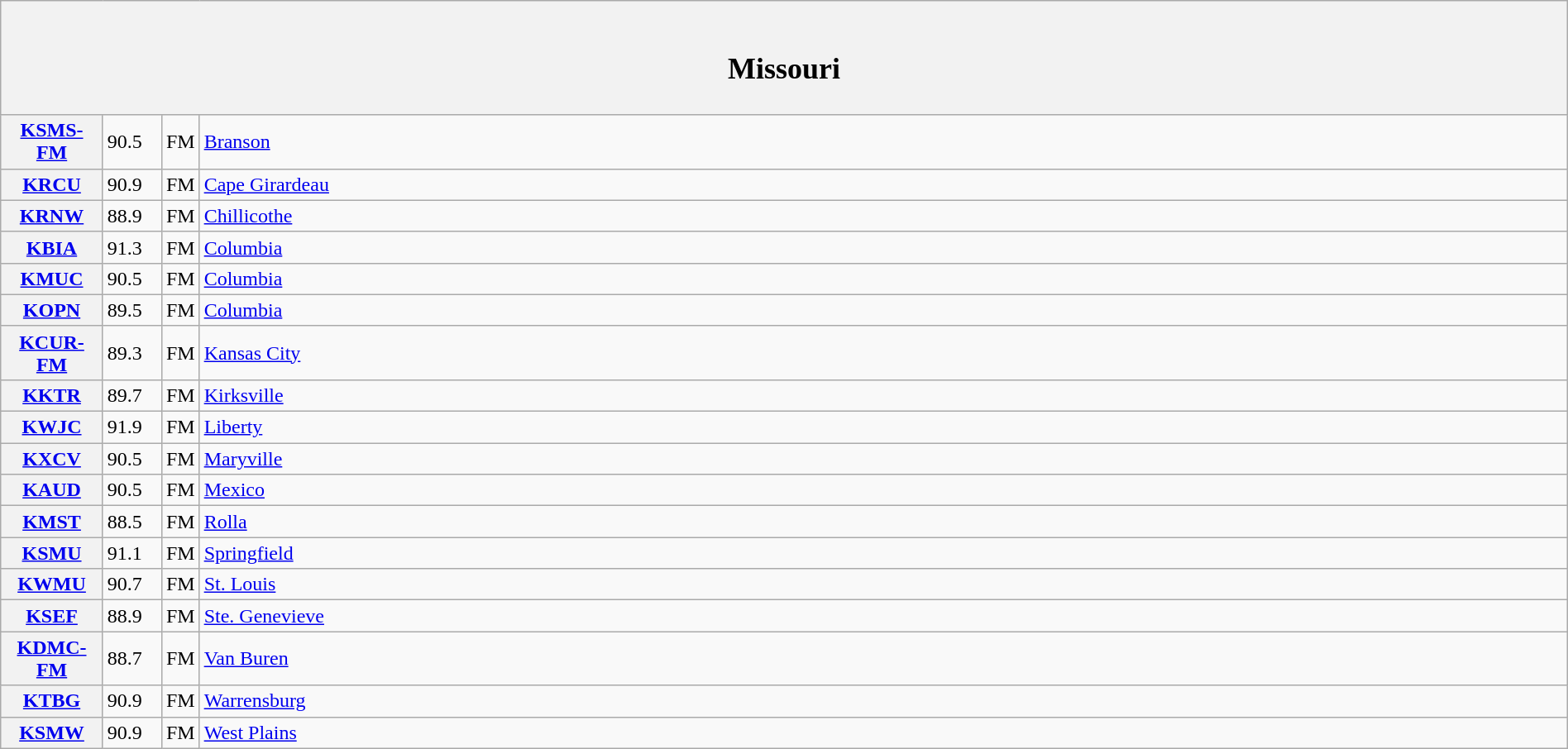<table class="wikitable mw-collapsible" style="width:100%">
<tr>
<th scope="col" colspan="4"><br><h2>Missouri</h2></th>
</tr>
<tr>
<th scope="row" style="width: 75px;"><a href='#'>KSMS-FM</a></th>
<td style="width: 40px;">90.5</td>
<td style="width: 21px;">FM</td>
<td><a href='#'>Branson</a></td>
</tr>
<tr>
<th scope="row"><a href='#'>KRCU</a></th>
<td>90.9</td>
<td>FM</td>
<td><a href='#'>Cape Girardeau</a></td>
</tr>
<tr>
<th scope="row"><a href='#'>KRNW</a></th>
<td>88.9</td>
<td>FM</td>
<td><a href='#'>Chillicothe</a></td>
</tr>
<tr>
<th scope="row"><a href='#'>KBIA</a></th>
<td>91.3</td>
<td>FM</td>
<td><a href='#'>Columbia</a></td>
</tr>
<tr>
<th scope="row"><a href='#'>KMUC</a></th>
<td>90.5</td>
<td>FM</td>
<td><a href='#'>Columbia</a></td>
</tr>
<tr>
<th scope="row"><a href='#'>KOPN</a></th>
<td>89.5</td>
<td>FM</td>
<td><a href='#'>Columbia</a></td>
</tr>
<tr>
<th scope="row"><a href='#'>KCUR-FM</a></th>
<td>89.3</td>
<td>FM</td>
<td><a href='#'>Kansas City</a></td>
</tr>
<tr>
<th scope="row"><a href='#'>KKTR</a></th>
<td>89.7</td>
<td>FM</td>
<td><a href='#'>Kirksville</a></td>
</tr>
<tr>
<th scope="row"><a href='#'>KWJC</a></th>
<td>91.9</td>
<td>FM</td>
<td><a href='#'>Liberty</a></td>
</tr>
<tr>
<th scope="row"><a href='#'>KXCV</a></th>
<td>90.5</td>
<td>FM</td>
<td><a href='#'>Maryville</a></td>
</tr>
<tr>
<th scope="row"><a href='#'>KAUD</a></th>
<td>90.5</td>
<td>FM</td>
<td><a href='#'>Mexico</a></td>
</tr>
<tr>
<th scope="row"><a href='#'>KMST</a></th>
<td>88.5</td>
<td>FM</td>
<td><a href='#'>Rolla</a></td>
</tr>
<tr>
<th scope="row"><a href='#'>KSMU</a></th>
<td>91.1</td>
<td>FM</td>
<td><a href='#'>Springfield</a></td>
</tr>
<tr>
<th scope="row"><a href='#'>KWMU</a></th>
<td>90.7</td>
<td>FM</td>
<td><a href='#'>St. Louis</a></td>
</tr>
<tr>
<th scope="row"><a href='#'>KSEF</a></th>
<td>88.9</td>
<td>FM</td>
<td><a href='#'>Ste. Genevieve</a></td>
</tr>
<tr>
<th scope="row"><a href='#'>KDMC-FM</a></th>
<td>88.7</td>
<td>FM</td>
<td><a href='#'>Van Buren</a></td>
</tr>
<tr>
<th scope="row"><a href='#'>KTBG</a></th>
<td>90.9</td>
<td>FM</td>
<td><a href='#'>Warrensburg</a></td>
</tr>
<tr>
<th scope="row"><a href='#'>KSMW</a></th>
<td>90.9</td>
<td>FM</td>
<td><a href='#'>West Plains</a></td>
</tr>
</table>
